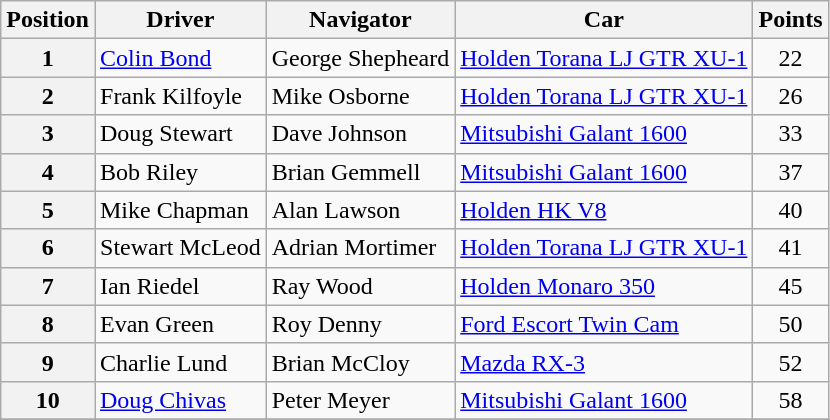<table class="wikitable" border="1">
<tr>
<th>Position</th>
<th>Driver</th>
<th>Navigator</th>
<th>Car</th>
<th>Points</th>
</tr>
<tr>
<th>1</th>
<td><a href='#'>Colin Bond</a></td>
<td>George Shepheard</td>
<td><a href='#'>Holden Torana LJ GTR XU-1</a></td>
<td align="center">22</td>
</tr>
<tr>
<th>2</th>
<td>Frank Kilfoyle</td>
<td>Mike Osborne</td>
<td><a href='#'>Holden Torana LJ GTR XU-1</a></td>
<td align="center">26</td>
</tr>
<tr>
<th>3</th>
<td>Doug Stewart</td>
<td>Dave Johnson</td>
<td><a href='#'>Mitsubishi Galant 1600</a></td>
<td align="center">33</td>
</tr>
<tr>
<th>4</th>
<td>Bob Riley</td>
<td>Brian Gemmell</td>
<td><a href='#'>Mitsubishi Galant 1600</a></td>
<td align="center">37</td>
</tr>
<tr>
<th>5</th>
<td>Mike Chapman</td>
<td>Alan Lawson</td>
<td><a href='#'>Holden HK V8</a></td>
<td align="center">40</td>
</tr>
<tr>
<th>6</th>
<td>Stewart McLeod</td>
<td>Adrian Mortimer</td>
<td><a href='#'>Holden Torana LJ GTR XU-1</a></td>
<td align="center">41</td>
</tr>
<tr>
<th>7</th>
<td>Ian Riedel</td>
<td>Ray Wood</td>
<td><a href='#'>Holden Monaro 350</a></td>
<td align="center">45</td>
</tr>
<tr>
<th>8</th>
<td>Evan Green</td>
<td>Roy Denny</td>
<td><a href='#'>Ford Escort Twin Cam</a></td>
<td align="center">50</td>
</tr>
<tr>
<th>9</th>
<td>Charlie Lund</td>
<td>Brian McCloy</td>
<td><a href='#'>Mazda RX-3</a></td>
<td align="center">52</td>
</tr>
<tr>
<th>10</th>
<td><a href='#'>Doug Chivas</a></td>
<td>Peter Meyer</td>
<td><a href='#'>Mitsubishi Galant 1600</a></td>
<td align="center">58</td>
</tr>
<tr>
</tr>
</table>
